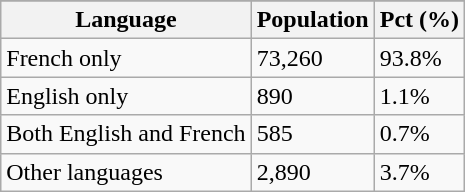<table class="wikitable">
<tr>
</tr>
<tr>
<th>Language</th>
<th>Population</th>
<th>Pct (%)</th>
</tr>
<tr>
<td>French only</td>
<td>73,260</td>
<td>93.8%</td>
</tr>
<tr>
<td>English only</td>
<td>890</td>
<td>1.1%</td>
</tr>
<tr>
<td>Both English and French</td>
<td>585</td>
<td>0.7%</td>
</tr>
<tr>
<td>Other languages</td>
<td>2,890</td>
<td>3.7%</td>
</tr>
</table>
